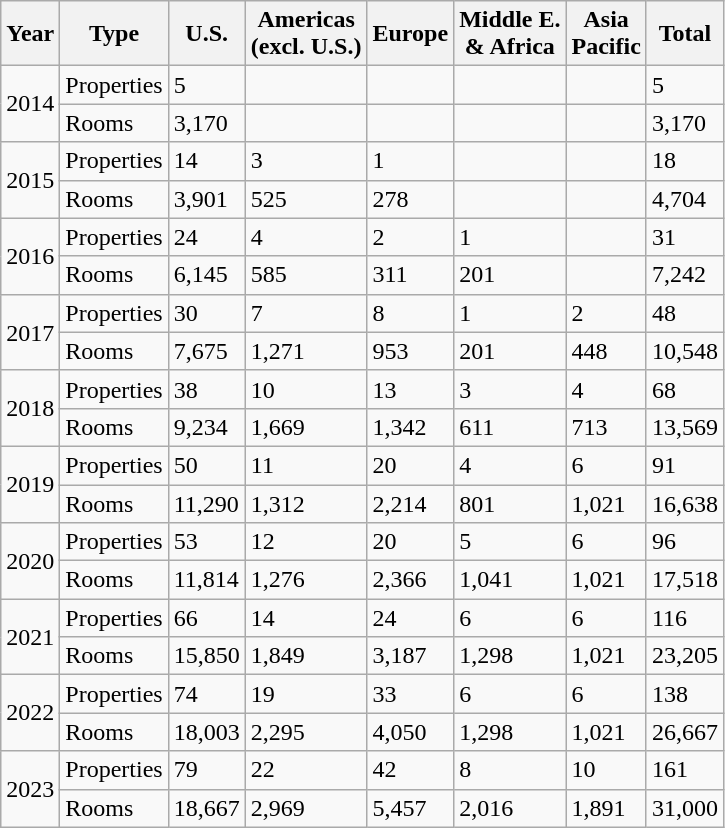<table class="wikitable mw-collapsible mw-collapsed">
<tr>
<th class="unsortable">Year</th>
<th>Type</th>
<th>U.S.</th>
<th>Americas<br>(excl. U.S.)</th>
<th>Europe</th>
<th>Middle E.<br>& Africa</th>
<th>Asia <br>Pacific</th>
<th>Total</th>
</tr>
<tr>
<td rowspan=2>2014</td>
<td>Properties</td>
<td>5</td>
<td></td>
<td></td>
<td></td>
<td></td>
<td>5</td>
</tr>
<tr>
<td>Rooms</td>
<td>3,170</td>
<td></td>
<td></td>
<td></td>
<td></td>
<td>3,170</td>
</tr>
<tr>
<td rowspan=2>2015</td>
<td>Properties</td>
<td>14</td>
<td>3</td>
<td>1</td>
<td></td>
<td></td>
<td>18</td>
</tr>
<tr>
<td>Rooms</td>
<td>3,901</td>
<td>525</td>
<td>278</td>
<td></td>
<td></td>
<td>4,704</td>
</tr>
<tr>
<td rowspan=2>2016</td>
<td>Properties</td>
<td>24</td>
<td>4</td>
<td>2</td>
<td>1</td>
<td></td>
<td>31</td>
</tr>
<tr>
<td>Rooms</td>
<td>6,145</td>
<td>585</td>
<td>311</td>
<td>201</td>
<td></td>
<td>7,242</td>
</tr>
<tr>
<td rowspan=2>2017</td>
<td>Properties</td>
<td>30</td>
<td>7</td>
<td>8</td>
<td>1</td>
<td>2</td>
<td>48</td>
</tr>
<tr>
<td>Rooms</td>
<td>7,675</td>
<td>1,271</td>
<td>953</td>
<td>201</td>
<td>448</td>
<td>10,548</td>
</tr>
<tr>
<td rowspan=2>2018</td>
<td>Properties</td>
<td>38</td>
<td>10</td>
<td>13</td>
<td>3</td>
<td>4</td>
<td>68</td>
</tr>
<tr>
<td>Rooms</td>
<td>9,234</td>
<td>1,669</td>
<td>1,342</td>
<td>611</td>
<td>713</td>
<td>13,569</td>
</tr>
<tr>
<td rowspan=2>2019</td>
<td>Properties</td>
<td>50</td>
<td>11</td>
<td>20</td>
<td>4</td>
<td>6</td>
<td>91</td>
</tr>
<tr>
<td>Rooms</td>
<td>11,290</td>
<td>1,312</td>
<td>2,214</td>
<td>801</td>
<td>1,021</td>
<td>16,638</td>
</tr>
<tr>
<td rowspan=2>2020</td>
<td>Properties</td>
<td>53</td>
<td>12</td>
<td>20</td>
<td>5</td>
<td>6</td>
<td>96</td>
</tr>
<tr>
<td>Rooms</td>
<td>11,814</td>
<td>1,276</td>
<td>2,366</td>
<td>1,041</td>
<td>1,021</td>
<td>17,518</td>
</tr>
<tr>
<td rowspan=2>2021</td>
<td>Properties</td>
<td>66</td>
<td>14</td>
<td>24</td>
<td>6</td>
<td>6</td>
<td>116</td>
</tr>
<tr>
<td>Rooms</td>
<td>15,850</td>
<td>1,849</td>
<td>3,187</td>
<td>1,298</td>
<td>1,021</td>
<td>23,205</td>
</tr>
<tr>
<td rowspan=2>2022</td>
<td>Properties</td>
<td>74</td>
<td>19</td>
<td>33</td>
<td>6</td>
<td>6</td>
<td>138</td>
</tr>
<tr>
<td>Rooms</td>
<td>18,003</td>
<td>2,295</td>
<td>4,050</td>
<td>1,298</td>
<td>1,021</td>
<td>26,667</td>
</tr>
<tr>
<td rowspan=2>2023</td>
<td>Properties</td>
<td>79</td>
<td>22</td>
<td>42</td>
<td>8</td>
<td>10</td>
<td>161</td>
</tr>
<tr>
<td>Rooms</td>
<td>18,667</td>
<td>2,969</td>
<td>5,457</td>
<td>2,016</td>
<td>1,891</td>
<td>31,000</td>
</tr>
</table>
